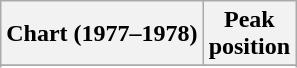<table class="wikitable sortable plainrowheaders" style="text-align:center">
<tr>
<th scope="col">Chart (1977–1978)</th>
<th scope="col">Peak<br> position</th>
</tr>
<tr>
</tr>
<tr>
</tr>
<tr>
</tr>
<tr>
</tr>
<tr>
</tr>
</table>
